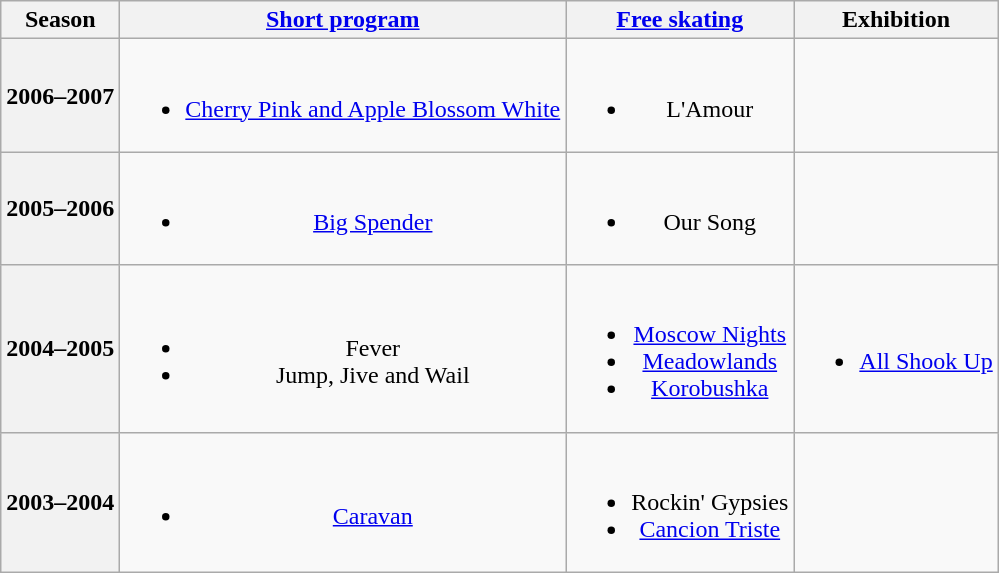<table class="wikitable" style="text-align:center">
<tr>
<th>Season</th>
<th><a href='#'>Short program</a></th>
<th><a href='#'>Free skating</a></th>
<th>Exhibition</th>
</tr>
<tr>
<th>2006–2007 <br> </th>
<td><br><ul><li><a href='#'>Cherry Pink and Apple Blossom White</a></li></ul></td>
<td><br><ul><li>L'Amour <br></li></ul></td>
<td></td>
</tr>
<tr>
<th>2005–2006 <br> </th>
<td><br><ul><li><a href='#'>Big Spender</a> <br></li></ul></td>
<td><br><ul><li>Our Song <br></li></ul></td>
<td></td>
</tr>
<tr>
<th>2004–2005 <br> </th>
<td><br><ul><li>Fever</li><li>Jump, Jive and Wail</li></ul></td>
<td><br><ul><li><a href='#'>Moscow Nights</a></li><li><a href='#'>Meadowlands</a></li><li><a href='#'>Korobushka</a> <br></li></ul></td>
<td><br><ul><li><a href='#'>All Shook Up</a> <br></li></ul></td>
</tr>
<tr>
<th>2003–2004 <br> </th>
<td><br><ul><li><a href='#'>Caravan</a> <br></li></ul></td>
<td><br><ul><li>Rockin' Gypsies <br></li><li><a href='#'>Cancion Triste</a> <br></li></ul></td>
<td></td>
</tr>
</table>
